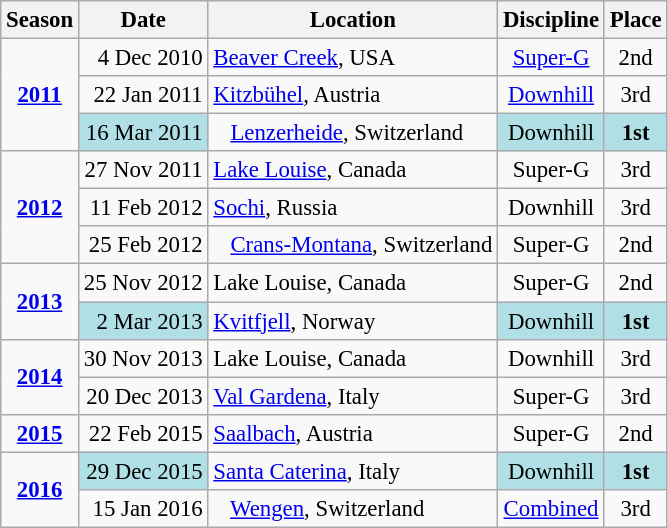<table class="wikitable" style="text-align:center; font-size:95%;">
<tr>
<th>Season</th>
<th>Date</th>
<th>Location</th>
<th>Discipline</th>
<th>Place</th>
</tr>
<tr>
<td rowspan=3><strong><a href='#'>2011</a></strong></td>
<td align=right>4 Dec 2010</td>
<td align=left> <a href='#'>Beaver Creek</a>, USA</td>
<td><a href='#'>Super-G</a></td>
<td>2nd</td>
</tr>
<tr>
<td align=right>22 Jan 2011</td>
<td align=left> <a href='#'>Kitzbühel</a>, Austria</td>
<td align=center><a href='#'>Downhill</a></td>
<td align=center>3rd</td>
</tr>
<tr>
<td align=right bgcolor="#BOEOE6">16 Mar 2011</td>
<td align=left>   <a href='#'>Lenzerheide</a>, Switzerland</td>
<td bgcolor="#BOEOE6">Downhill</td>
<td bgcolor="#BOEOE6"><strong>1st</strong></td>
</tr>
<tr>
<td rowspan=3 align=center><strong><a href='#'>2012</a></strong></td>
<td align=right>27 Nov 2011</td>
<td align=left> <a href='#'>Lake Louise</a>, Canada</td>
<td>Super-G</td>
<td>3rd</td>
</tr>
<tr>
<td align=right>11 Feb 2012</td>
<td align=left> <a href='#'>Sochi</a>, Russia</td>
<td>Downhill</td>
<td>3rd</td>
</tr>
<tr>
<td align=right>25 Feb 2012</td>
<td align=left>   <a href='#'>Crans-Montana</a>, Switzerland</td>
<td>Super-G</td>
<td>2nd</td>
</tr>
<tr>
<td rowspan=2 align=center><strong><a href='#'>2013</a></strong></td>
<td align=right>25 Nov 2012</td>
<td align=left> Lake Louise, Canada</td>
<td>Super-G</td>
<td>2nd</td>
</tr>
<tr>
<td align=right bgcolor="#BOEOE6">2 Mar 2013</td>
<td align=left> <a href='#'>Kvitfjell</a>, Norway</td>
<td bgcolor="#BOEOE6">Downhill</td>
<td bgcolor="#BOEOE6"><strong>1st</strong></td>
</tr>
<tr>
<td rowspan=2><strong><a href='#'>2014</a></strong></td>
<td align=right>30 Nov 2013</td>
<td align=left> Lake Louise, Canada</td>
<td>Downhill</td>
<td>3rd</td>
</tr>
<tr>
<td align=right>20 Dec 2013</td>
<td align=left> <a href='#'>Val Gardena</a>, Italy</td>
<td>Super-G</td>
<td>3rd</td>
</tr>
<tr>
<td><strong><a href='#'>2015</a></strong></td>
<td align=right>22 Feb 2015</td>
<td align=left> <a href='#'>Saalbach</a>, Austria</td>
<td>Super-G</td>
<td>2nd</td>
</tr>
<tr>
<td rowspan=2><strong><a href='#'>2016</a></strong></td>
<td align=right bgcolor="#BOEOE6">29 Dec 2015</td>
<td align=left> <a href='#'>Santa Caterina</a>, Italy</td>
<td bgcolor="#BOEOE6">Downhill</td>
<td bgcolor="#BOEOE6"><strong>1st</strong></td>
</tr>
<tr>
<td align=right>15 Jan 2016</td>
<td align=left>   <a href='#'>Wengen</a>, Switzerland</td>
<td><a href='#'>Combined</a></td>
<td>3rd</td>
</tr>
</table>
